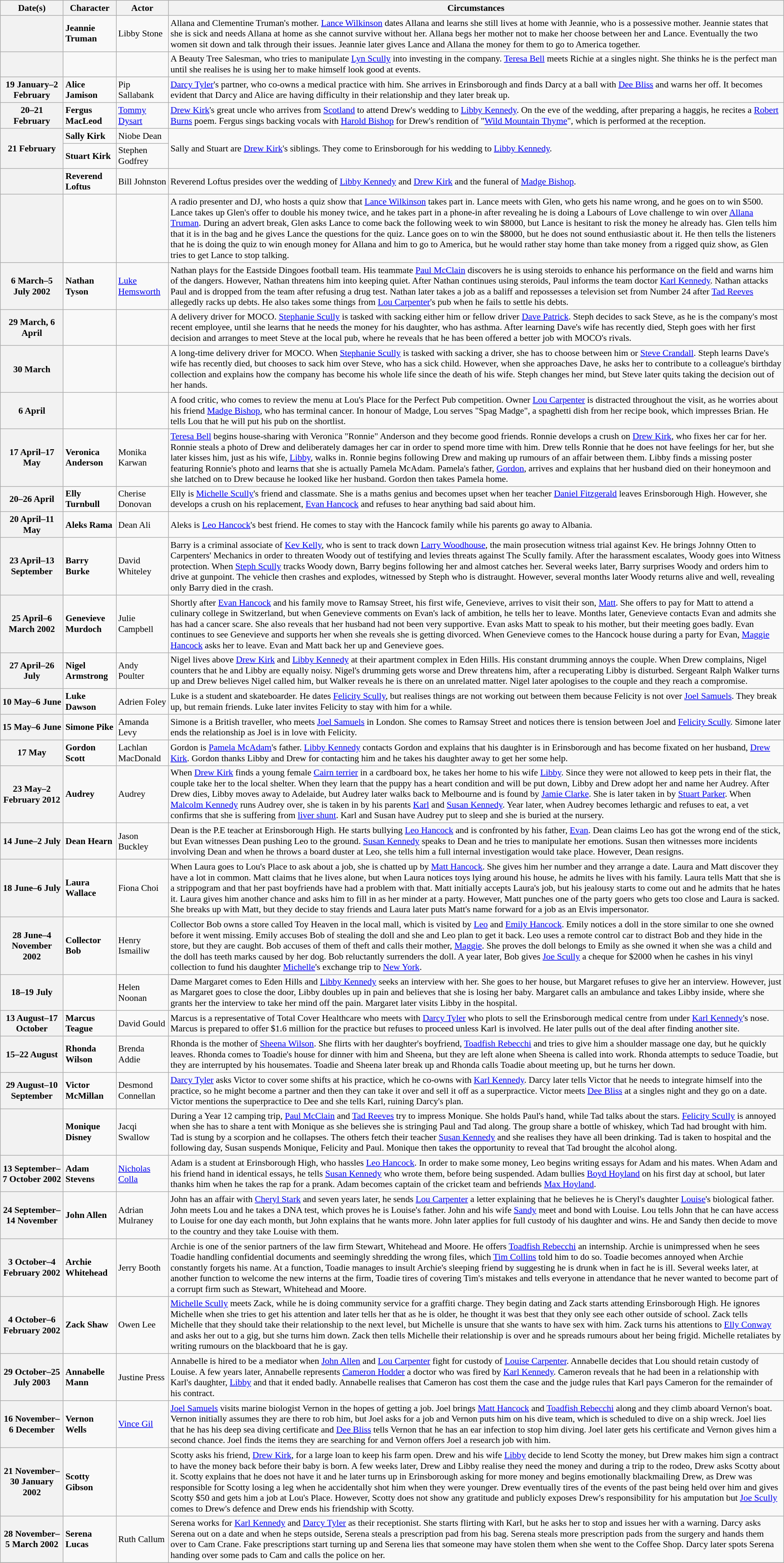<table class="wikitable plainrowheaders" style="font-size:90%">
<tr>
<th scope="col">Date(s)</th>
<th scope="col">Character</th>
<th scope="col">Actor</th>
<th scope="col">Circumstances</th>
</tr>
<tr>
<th scope="row"></th>
<td><strong>Jeannie Truman</strong></td>
<td>Libby Stone</td>
<td>Allana and Clementine Truman's mother. <a href='#'>Lance Wilkinson</a> dates Allana and learns she still lives at home with Jeannie, who is a possessive mother. Jeannie states that she is sick and needs Allana at home as she cannot survive without her. Allana begs her mother not to make her choose between her and Lance. Eventually the two women sit down and talk through their issues. Jeannie later gives Lance and Allana the money for them to go to America together.</td>
</tr>
<tr>
<th scope="row"></th>
<td></td>
<td></td>
<td>A Beauty Tree Salesman, who tries to manipulate <a href='#'>Lyn Scully</a> into investing in the company. <a href='#'>Teresa Bell</a> meets Richie at a singles night. She thinks he is the perfect man until she realises he is using her to make himself look good at events.</td>
</tr>
<tr>
<th scope="row">19 January–2 February</th>
<td><strong>Alice Jamison</strong></td>
<td>Pip Sallabank</td>
<td><a href='#'>Darcy Tyler</a>'s partner, who co-owns a medical practice with him. She arrives in Erinsborough and finds Darcy at a ball with <a href='#'>Dee Bliss</a> and warns her off. It becomes evident that Darcy and Alice are having difficulty in their relationship and they later break up.</td>
</tr>
<tr>
<th scope="row">20–21 February</th>
<td><strong>Fergus MacLeod</strong></td>
<td><a href='#'>Tommy Dysart</a></td>
<td><a href='#'>Drew Kirk</a>'s great uncle who arrives from <a href='#'>Scotland</a> to attend Drew's wedding to <a href='#'>Libby Kennedy</a>. On the eve of the wedding, after preparing a haggis, he recites a <a href='#'>Robert Burns</a> poem. Fergus sings backing vocals with <a href='#'>Harold Bishop</a> for Drew's rendition of "<a href='#'>Wild Mountain Thyme</a>", which is performed at the reception.</td>
</tr>
<tr>
<th scope="row" rowspan="2">21 February</th>
<td><strong>Sally Kirk</strong></td>
<td>Niobe Dean</td>
<td rowspan="2">Sally and Stuart are <a href='#'>Drew Kirk</a>'s siblings. They come to Erinsborough for his wedding to <a href='#'>Libby Kennedy</a>.</td>
</tr>
<tr>
<td><strong>Stuart Kirk</strong></td>
<td>Stephen Godfrey</td>
</tr>
<tr>
<th scope="row"></th>
<td><strong>Reverend Loftus</strong></td>
<td>Bill Johnston</td>
<td>Reverend Loftus presides over the wedding of <a href='#'>Libby Kennedy</a> and <a href='#'>Drew Kirk</a> and the funeral of <a href='#'>Madge Bishop</a>.</td>
</tr>
<tr>
<th scope="row"></th>
<td></td>
<td></td>
<td>A radio presenter and DJ, who hosts a quiz show that <a href='#'>Lance Wilkinson</a> takes part in. Lance meets with Glen, who gets his name wrong, and he goes on to win $500. Lance takes up Glen's offer to double his money twice, and he takes part in a phone-in after revealing he is doing a Labours of Love challenge to win over <a href='#'>Allana Truman</a>. During an advert break, Glen asks Lance to come back the following week to win $8000, but Lance is hesitant to risk the money he already has. Glen tells him that it is in the bag and he gives Lance the questions for the quiz. Lance goes on to win the $8000, but he does not sound enthusiastic about it. He then tells the listeners that he is doing the quiz to win enough money for Allana and him to go to America, but he would rather stay home than take money from a rigged quiz show, as Glen tries to get Lance to stop talking.</td>
</tr>
<tr>
<th scope="row">6 March–5 July 2002</th>
<td><strong>Nathan Tyson</strong></td>
<td><a href='#'>Luke Hemsworth</a></td>
<td>Nathan plays for the Eastside Dingoes football team. His teammate <a href='#'>Paul McClain</a> discovers he is using steroids to enhance his performance on the field and warns him of the dangers. However, Nathan threatens him into keeping quiet. After Nathan continues using steroids, Paul informs the team doctor <a href='#'>Karl Kennedy</a>. Nathan attacks Paul and is dropped from the team after refusing a drug test. Nathan later takes a job as a baliff and repossesses a television set from Number 24 after <a href='#'>Tad Reeves</a> allegedly racks up debts. He also takes some things from <a href='#'>Lou Carpenter</a>'s pub when he fails to settle his debts.</td>
</tr>
<tr>
<th scope="row">29 March, 6 April</th>
<td></td>
<td></td>
<td>A delivery driver for MOCO. <a href='#'>Stephanie Scully</a> is tasked with sacking either him or fellow driver <a href='#'>Dave Patrick</a>. Steph decides to sack Steve, as he is the company's most recent employee, until she learns that he needs the money for his daughter, who has asthma. After learning Dave's wife has recently died, Steph goes with her first decision and arranges to meet Steve at the local pub, where he reveals that he has been offered a better job with MOCO's rivals.</td>
</tr>
<tr>
<th scope="row">30 March</th>
<td></td>
<td></td>
<td>A long-time delivery driver for MOCO. When <a href='#'>Stephanie Scully</a> is tasked with sacking a driver, she has to choose between him or <a href='#'>Steve Crandall</a>. Steph learns Dave's wife has recently died, but chooses to sack him over Steve, who has a sick child. However, when she approaches Dave, he asks her to contribute to a colleague's birthday collection and explains how the company has become his whole life since the death of his wife. Steph changes her mind, but Steve later quits taking the decision out of her hands.</td>
</tr>
<tr>
<th scope="row">6 April</th>
<td></td>
<td></td>
<td>A food critic, who comes to review the menu at Lou's Place for the Perfect Pub competition. Owner <a href='#'>Lou Carpenter</a> is distracted throughout the visit, as he worries about his friend <a href='#'>Madge Bishop</a>, who has terminal cancer. In honour of Madge, Lou serves "Spag Madge", a spaghetti dish from her recipe book, which impresses Brian. He tells Lou that he will put his pub on the shortlist.</td>
</tr>
<tr>
<th scope="row">17 April–17 May</th>
<td><strong>Veronica Anderson</strong></td>
<td>Monika Karwan</td>
<td><a href='#'>Teresa Bell</a> begins house-sharing with Veronica "Ronnie" Anderson and they become good friends. Ronnie develops a crush on <a href='#'>Drew Kirk</a>, who fixes her car for her. Ronnie steals a photo of Drew and deliberately damages her car in order to spend more time with him. Drew tells Ronnie that he does not have feelings for her, but she later kisses him, just as his wife, <a href='#'>Libby</a>, walks in. Ronnie begins following Drew and making up rumours of an affair between them. Libby finds a missing poster featuring Ronnie's photo and learns that she is actually Pamela McAdam. Pamela's father, <a href='#'>Gordon</a>, arrives and explains that her husband died on their honeymoon and she latched on to Drew because he looked like her husband. Gordon then takes Pamela home.</td>
</tr>
<tr>
<th scope="row">20–26 April</th>
<td><strong>Elly Turnbull</strong></td>
<td>Cherise Donovan</td>
<td>Elly is <a href='#'>Michelle Scully</a>'s friend and classmate. She is a maths genius and becomes upset when her teacher <a href='#'>Daniel Fitzgerald</a> leaves Erinsborough High. However, she develops a crush on his replacement, <a href='#'>Evan Hancock</a> and refuses to hear anything bad said about him.</td>
</tr>
<tr>
<th scope="row">20 April–11 May</th>
<td><strong>Aleks Rama</strong></td>
<td>Dean Ali</td>
<td>Aleks is <a href='#'>Leo Hancock</a>'s best friend. He comes to stay with the Hancock family while his parents go away to Albania.</td>
</tr>
<tr>
<th scope="row">23 April–13 September</th>
<td><strong>Barry Burke</strong></td>
<td>David Whiteley</td>
<td>Barry is a criminal associate of <a href='#'>Kev Kelly</a>, who is sent to track down <a href='#'>Larry Woodhouse</a>, the main prosecution witness trial against Kev. He brings Johnny Otten to Carpenters' Mechanics in order to threaten Woody out of testifying and levies threats against The Scully family. After the harassment escalates, Woody goes into Witness protection. When <a href='#'>Steph Scully</a> tracks Woody down, Barry begins following her and almost catches her. Several weeks later, Barry surprises Woody and orders him to drive at gunpoint. The vehicle then crashes and explodes, witnessed by Steph who is distraught. However, several months later Woody returns alive and well, revealing only Barry died in the crash.</td>
</tr>
<tr>
<th scope="row">25 April–6 March 2002</th>
<td><strong>Genevieve Murdoch</strong></td>
<td>Julie Campbell</td>
<td>Shortly after <a href='#'>Evan Hancock</a> and his family move to Ramsay Street, his first wife, Genevieve, arrives to visit their son, <a href='#'>Matt</a>. She offers to pay for Matt to attend a culinary college in Switzerland, but when Genevieve comments on Evan's lack of ambition, he tells her to leave. Months later, Genevieve contacts Evan and admits she has had a cancer scare. She also reveals that her husband had not been very supportive. Evan asks Matt to speak to his mother, but their meeting goes badly. Evan continues to see Genevieve and supports her when she reveals she is getting divorced. When Genevieve comes to the Hancock house during a party for Evan, <a href='#'>Maggie Hancock</a> asks her to leave. Evan and Matt back her up and Genevieve goes.</td>
</tr>
<tr>
<th scope="row">27 April–26 July</th>
<td><strong>Nigel Armstrong</strong></td>
<td>Andy Poulter</td>
<td>Nigel lives above <a href='#'>Drew Kirk</a> and <a href='#'>Libby Kennedy</a> at their apartment complex in Eden Hills. His constant drumming annoys the couple. When Drew complains, Nigel counters that he and Libby are equally noisy. Nigel's drumming gets worse and Drew threatens him, after a recuperating Libby is disturbed. Sergeant Ralph Walker turns up and Drew believes Nigel called him, but Walker reveals he is there on an unrelated matter. Nigel later apologises to the couple and they reach a compromise.</td>
</tr>
<tr>
<th scope="row">10 May–6 June</th>
<td><strong>Luke Dawson</strong></td>
<td>Adrien Foley</td>
<td>Luke is a student and skateboarder. He dates <a href='#'>Felicity Scully</a>, but realises things are not working out between them because Felicity is not over <a href='#'>Joel Samuels</a>. They break up, but remain friends. Luke later invites Felicity to stay with him for a while.</td>
</tr>
<tr>
<th scope="row">15 May–6 June</th>
<td><strong>Simone Pike</strong></td>
<td>Amanda Levy</td>
<td>Simone is a British traveller, who meets <a href='#'>Joel Samuels</a> in London. She comes to Ramsay Street and notices there is tension between Joel and <a href='#'>Felicity Scully</a>. Simone later ends the relationship as Joel is in love with Felicity.</td>
</tr>
<tr>
<th scope="row">17 May</th>
<td><strong>Gordon Scott</strong></td>
<td>Lachlan MacDonald</td>
<td>Gordon is <a href='#'>Pamela McAdam</a>'s father. <a href='#'>Libby Kennedy</a> contacts Gordon and explains that his daughter is in Erinsborough and has become fixated on her husband, <a href='#'>Drew Kirk</a>. Gordon thanks Libby and Drew for contacting him and he takes his daughter away to get her some help.</td>
</tr>
<tr>
<th scope="row">23 May–2 February 2012</th>
<td><strong>Audrey</strong></td>
<td>Audrey</td>
<td>When <a href='#'>Drew Kirk</a> finds a young female <a href='#'>Cairn terrier</a> in a cardboard box, he takes her home to his wife <a href='#'>Libby</a>. Since they were not allowed to keep pets in their flat, the couple take her to the local shelter. When they learn that the puppy has a heart condition and will be put down, Libby and Drew adopt her and name her Audrey. After Drew dies, Libby moves away to Adelaide, but Audrey later walks back to Melbourne and is found by <a href='#'>Jamie Clarke</a>. She is later taken in by <a href='#'>Stuart Parker</a>. When <a href='#'>Malcolm Kennedy</a> runs Audrey over, she is taken in by his parents <a href='#'>Karl</a> and <a href='#'>Susan Kennedy</a>. Year later, when Audrey becomes lethargic and refuses to eat, a vet confirms that she is suffering from <a href='#'>liver shunt</a>. Karl and Susan have Audrey put to sleep and she is buried at the nursery.</td>
</tr>
<tr>
<th scope="row">14 June–2 July</th>
<td><strong>Dean Hearn</strong></td>
<td>Jason Buckley</td>
<td>Dean is the P.E teacher at Erinsborough High. He starts bullying <a href='#'>Leo Hancock</a> and is confronted by his father, <a href='#'>Evan</a>. Dean claims Leo has got the wrong end of the stick, but Evan witnesses Dean pushing Leo to the ground. <a href='#'>Susan Kennedy</a> speaks to Dean and he tries to manipulate her emotions. Susan then witnesses more incidents involving Dean and when he throws a board duster at Leo, she tells him a full internal investigation would take place. However, Dean resigns.</td>
</tr>
<tr>
<th scope="row">18 June–6 July</th>
<td><strong>Laura Wallace</strong></td>
<td>Fiona Choi</td>
<td>When Laura goes to Lou's Place to ask about a job, she is chatted up by <a href='#'>Matt Hancock</a>. She gives him her number and they arrange a date. Laura and Matt discover they have a lot in common. Matt claims that he lives alone, but when Laura notices toys lying around his house, he admits he lives with his family. Laura tells Matt that she is a strippogram and that her past boyfriends have had a problem with that. Matt initially accepts Laura's job, but his jealousy starts to come out and he admits that he hates it. Laura gives him another chance and asks him to fill in as her minder at a party. However, Matt punches one of the party goers who gets too close and Laura is sacked. She breaks up with Matt, but they decide to stay friends and Laura later puts Matt's name forward for a job as an Elvis impersonator.</td>
</tr>
<tr>
<th scope="row">28 June–4 November 2002</th>
<td><strong>Collector Bob</strong></td>
<td>Henry Ismailiw</td>
<td>Collector Bob owns a store called Toy Heaven in the local mall, which is visited by <a href='#'>Leo</a> and <a href='#'>Emily Hancock</a>. Emily notices a doll in the store similar to one she owned before it went missing. Emily accuses Bob of stealing the doll and she and Leo plan to get it back. Leo uses a remote control car to distract Bob and they hide in the store, but they are caught. Bob accuses of them of theft and calls their mother, <a href='#'>Maggie</a>. She proves the doll belongs to Emily as she owned it when she was a child and the doll has teeth marks caused by her dog. Bob reluctantly surrenders the doll. A year later, Bob gives <a href='#'>Joe Scully</a> a cheque for $2000 when he cashes in his vinyl collection to fund his daughter <a href='#'>Michelle</a>'s exchange trip to <a href='#'>New York</a>.</td>
</tr>
<tr>
<th scope="row">18–19 July</th>
<td></td>
<td>Helen Noonan</td>
<td>Dame Margaret comes to Eden Hills and <a href='#'>Libby Kennedy</a> seeks an interview with her. She goes to her house, but Margaret refuses to give her an interview. However, just as Margaret goes to close the door, Libby doubles up in pain and believes that she is losing her baby. Margaret calls an ambulance and takes Libby inside, where she grants her the interview to take her mind off the pain. Margaret later visits Libby in the hospital.</td>
</tr>
<tr>
<th scope="row">13 August–17 October</th>
<td><strong>Marcus Teague</strong></td>
<td>David Gould</td>
<td>Marcus is a representative of Total Cover Healthcare who meets with <a href='#'>Darcy Tyler</a> who plots to sell the Erinsborough medical centre from under <a href='#'>Karl Kennedy</a>'s nose. Marcus is prepared to offer $1.6 million for the practice but refuses to proceed unless Karl is involved.  He later pulls out of the deal after finding another site.</td>
</tr>
<tr>
<th scope="row">15–22 August</th>
<td><strong>Rhonda Wilson</strong></td>
<td>Brenda Addie</td>
<td>Rhonda is the mother of <a href='#'>Sheena Wilson</a>. She flirts with her daughter's boyfriend, <a href='#'>Toadfish Rebecchi</a> and tries to give him a shoulder massage one day, but he quickly leaves. Rhonda comes to Toadie's house for dinner with him and Sheena, but they are left alone when Sheena is called into work. Rhonda attempts to seduce Toadie, but they are interrupted by his housemates. Toadie and Sheena later break up and Rhonda calls Toadie about meeting up, but he turns her down.</td>
</tr>
<tr>
<th scope="row">29 August–10 September</th>
<td><strong>Victor McMillan</strong></td>
<td>Desmond Connellan</td>
<td><a href='#'>Darcy Tyler</a> asks Victor to cover some shifts at his practice, which he co-owns with <a href='#'>Karl Kennedy</a>. Darcy later tells Victor that he needs to integrate himself into the practice, so he might become a partner and then they can take it over and sell it off as a superpractice. Victor meets <a href='#'>Dee Bliss</a> at a singles night and they go on a date. Victor mentions the superpractice to Dee and she tells Karl, ruining Darcy's plan.</td>
</tr>
<tr>
<th scope="row"></th>
<td><strong>Monique Disney</strong></td>
<td>Jacqi Swallow</td>
<td>During a Year 12 camping trip, <a href='#'>Paul McClain</a> and <a href='#'>Tad Reeves</a> try to impress Monique. She holds Paul's hand, while Tad talks about the stars. <a href='#'>Felicity Scully</a> is annoyed when she has to share a tent with Monique as she believes she is stringing Paul and Tad along. The group share a bottle of whiskey, which Tad had brought with him. Tad is stung by a scorpion and he collapses. The others fetch their teacher <a href='#'>Susan Kennedy</a> and she realises they have all been drinking. Tad is taken to hospital and the following day, Susan suspends Monique, Felicity and Paul. Monique then takes the opportunity to reveal that Tad brought the alcohol along.</td>
</tr>
<tr>
<th scope="row">13 September–7 October 2002</th>
<td><strong>Adam Stevens</strong></td>
<td><a href='#'>Nicholas Colla</a></td>
<td>Adam is a student at Erinsborough High, who hassles <a href='#'>Leo Hancock</a>. In order to make some money, Leo begins writing essays for Adam and his mates. When Adam and his friend hand in identical essays, he tells <a href='#'>Susan Kennedy</a> who wrote them, before being suspended. Adam bullies <a href='#'>Boyd Hoyland</a> on his first day at school, but later thanks him when he takes the rap for a prank. Adam becomes captain of the cricket team and befriends <a href='#'>Max Hoyland</a>.</td>
</tr>
<tr>
<th scope="row">24 September–14 November</th>
<td><strong>John Allen</strong></td>
<td>Adrian Mulraney</td>
<td>John has an affair with <a href='#'>Cheryl Stark</a> and seven years later, he sends <a href='#'>Lou Carpenter</a> a letter explaining that he believes he is Cheryl's daughter <a href='#'>Louise</a>'s biological father. John meets Lou and he takes a DNA test, which proves he is Louise's father. John and his wife <a href='#'>Sandy</a> meet and bond with Louise. Lou tells John that he can have access to Louise for one day each month, but John explains that he wants more. John later applies for full custody of his daughter and wins. He and Sandy then decide to move to the country and they take Louise with them.</td>
</tr>
<tr>
<th scope="row">3 October–4 February 2002</th>
<td><strong>Archie Whitehead</strong></td>
<td>Jerry Booth</td>
<td>Archie is one of the senior partners of the law firm Stewart, Whitehead and Moore. He offers <a href='#'>Toadfish Rebecchi</a> an internship. Archie is unimpressed when he sees Toadie handling confidential documents and seemingly shredding the wrong files, which <a href='#'>Tim Collins</a> told him to do so. Toadie becomes annoyed when Archie constantly forgets his name. At a function, Toadie manages to insult Archie's sleeping friend by suggesting he is drunk when in fact he is ill. Several weeks later, at another function to welcome the new interns at the firm, Toadie tires of covering Tim's mistakes and tells everyone in attendance that he never wanted to become part of a corrupt firm such as Stewart, Whitehead and Moore.</td>
</tr>
<tr>
<th scope="row">4 October–6 February 2002</th>
<td><strong>Zack Shaw</strong></td>
<td>Owen Lee</td>
<td><a href='#'>Michelle Scully</a> meets Zack, while he is doing community service for a graffiti charge. They begin dating and Zack starts attending Erinsborough High. He ignores Michelle when she tries to get his attention and later tells her that as he is older, he thought it was best that they only see each other outside of school. Zack tells Michelle that they should take their relationship to the next level, but Michelle is unsure that she wants to have sex with him. Zack turns his attentions to <a href='#'>Elly Conway</a> and asks her out to a gig, but she turns him down. Zack then tells Michelle their relationship is over and he spreads rumours about her being frigid. Michelle retaliates by writing rumours on the blackboard that he is gay.</td>
</tr>
<tr>
<th scope="row">29 October–25 July 2003</th>
<td><strong>Annabelle Mann</strong></td>
<td>Justine Press</td>
<td>Annabelle is hired to be a mediator when <a href='#'>John Allen</a> and <a href='#'>Lou Carpenter</a> fight for custody of <a href='#'>Louise Carpenter</a>. Annabelle decides that Lou should retain custody of Louise. A few years later, Annabelle represents <a href='#'>Cameron Hodder</a> a doctor who was fired by <a href='#'>Karl Kennedy</a>. Cameron reveals that he had been in a relationship with Karl's daughter, <a href='#'>Libby</a> and that it ended badly. Annabelle realises that Cameron has cost them the case and the judge rules that Karl pays Cameron for the remainder of his contract.</td>
</tr>
<tr>
<th scope="row">16 November–6 December</th>
<td><strong>Vernon Wells</strong></td>
<td><a href='#'>Vince Gil</a></td>
<td><a href='#'>Joel Samuels</a> visits marine biologist Vernon in the hopes of getting a job. Joel brings <a href='#'>Matt Hancock</a> and <a href='#'>Toadfish Rebecchi</a> along and they climb aboard Vernon's boat. Vernon initially assumes they are there to rob him, but Joel asks for a job and Vernon puts him on his dive team, which is scheduled to dive on a ship wreck. Joel lies that he has his deep sea diving certificate and <a href='#'>Dee Bliss</a> tells Vernon that he has an ear infection to stop him diving. Joel later gets his certificate and Vernon gives him a second chance. Joel finds the items they are searching for and Vernon offers Joel a research job with him.</td>
</tr>
<tr>
<th scope="row">21 November–30 January 2002</th>
<td><strong>Scotty Gibson</strong></td>
<td></td>
<td>Scotty asks his friend, <a href='#'>Drew Kirk</a>, for a large loan to keep his farm open. Drew and his wife <a href='#'>Libby</a> decide to lend Scotty the money, but Drew makes him sign a contract to have the money back before their baby is born. A few weeks later, Drew and Libby realise they need the money and during a trip to the rodeo, Drew asks Scotty about it. Scotty explains that he does not have it and he later turns up in Erinsborough asking for more money and begins emotionally blackmailing Drew, as Drew was responsible for Scotty losing a leg when he accidentally shot him when they were younger.  Drew eventually tires of the events of the past being held over him and gives Scotty $50 and gets him a job at Lou's Place. However, Scotty does not show any gratitude and publicly exposes Drew's responsibility for his amputation but <a href='#'>Joe Scully</a> comes to Drew's defence and Drew ends his friendship with Scotty.</td>
</tr>
<tr>
<th scope="row">28 November–5 March 2002</th>
<td><strong>Serena Lucas</strong></td>
<td>Ruth Callum</td>
<td>Serena works for <a href='#'>Karl Kennedy</a> and <a href='#'>Darcy Tyler</a> as their receptionist. She starts flirting with Karl, but he asks her to stop and issues her with a warning. Darcy asks Serena out on a date and when he steps outside, Serena steals a prescription pad from his bag. Serena steals more prescription pads from the surgery and hands them over to Cam Crane. Fake prescriptions start turning up and Serena lies that someone may have stolen them when she went to the Coffee Shop. Darcy later spots Serena handing over some pads to Cam and calls the police on her.</td>
</tr>
<tr>
</tr>
</table>
